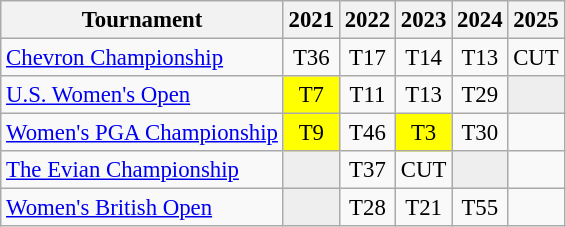<table class="wikitable" style="font-size:95%;text-align:center;">
<tr>
<th>Tournament</th>
<th>2021</th>
<th>2022</th>
<th>2023</th>
<th>2024</th>
<th>2025</th>
</tr>
<tr>
<td align=left><a href='#'>Chevron Championship</a></td>
<td>T36</td>
<td>T17</td>
<td>T14</td>
<td>T13</td>
<td>CUT</td>
</tr>
<tr>
<td align=left><a href='#'>U.S. Women's Open</a></td>
<td style="background:yellow;">T7</td>
<td>T11</td>
<td>T13</td>
<td>T29</td>
<td style="background:#eeeeee;"></td>
</tr>
<tr>
<td align=left><a href='#'>Women's PGA Championship</a></td>
<td style="background:yellow;">T9</td>
<td>T46</td>
<td style="background:yellow;">T3</td>
<td>T30</td>
<td></td>
</tr>
<tr>
<td align=left><a href='#'>The Evian Championship</a></td>
<td style="background:#eeeeee;"></td>
<td>T37</td>
<td>CUT</td>
<td style="background:#eeeeee;"></td>
<td></td>
</tr>
<tr>
<td align=left><a href='#'>Women's British Open</a></td>
<td style="background:#eeeeee;"></td>
<td>T28</td>
<td>T21</td>
<td>T55</td>
<td></td>
</tr>
</table>
